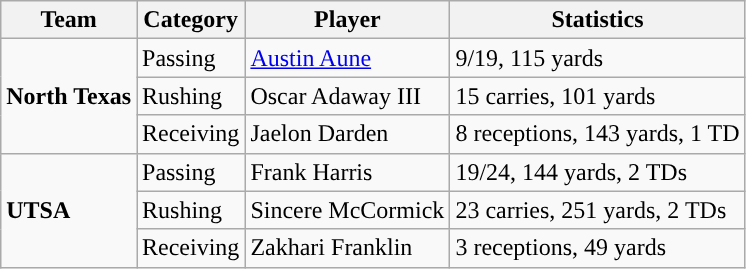<table class="wikitable" style="float: left;">
<tr>
<th>Team</th>
<th>Category</th>
<th>Player</th>
<th>Statistics</th>
</tr>
<tr>
<td rowspan=3><strong>North Texas</strong></td>
<td>Passing</td>
<td><a href='#'>Austin Aune</a></td>
<td>9/19, 115 yards</td>
</tr>
<tr>
<td>Rushing</td>
<td>Oscar Adaway III</td>
<td>15 carries, 101 yards</td>
</tr>
<tr>
<td>Receiving</td>
<td>Jaelon Darden</td>
<td>8 receptions, 143 yards, 1 TD</td>
</tr>
<tr>
<td rowspan=3><strong>UTSA</strong></td>
<td>Passing</td>
<td>Frank Harris</td>
<td>19/24, 144 yards, 2 TDs</td>
</tr>
<tr>
<td>Rushing</td>
<td>Sincere McCormick</td>
<td>23 carries, 251 yards, 2 TDs</td>
</tr>
<tr>
<td>Receiving</td>
<td>Zakhari Franklin</td>
<td>3 receptions, 49 yards</td>
</tr>
</table>
